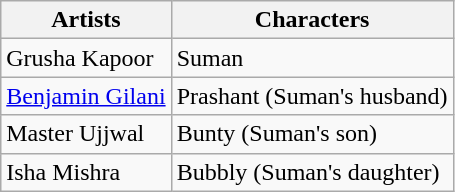<table class="wikitable">
<tr>
<th>Artists</th>
<th>Characters</th>
</tr>
<tr>
<td>Grusha Kapoor</td>
<td>Suman</td>
</tr>
<tr>
<td><a href='#'>Benjamin Gilani</a></td>
<td>Prashant (Suman's husband)</td>
</tr>
<tr>
<td>Master Ujjwal</td>
<td>Bunty (Suman's son)</td>
</tr>
<tr>
<td>Isha Mishra</td>
<td>Bubbly (Suman's daughter)</td>
</tr>
</table>
